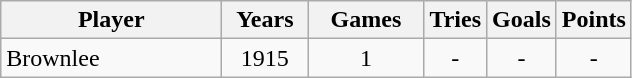<table class="wikitable" style="text-align:center;">
<tr>
<th width=140>Player</th>
<th width=50 abbr="Years">Years</th>
<th width=70 abbr="Appearances">Games</th>
<th width=15 abbr="Tries">Tries</th>
<th width=15 abbr="Goals">Goals</th>
<th width=15 abbr="Points">Points</th>
</tr>
<tr>
<td style="text-align:left;">Brownlee</td>
<td style=>1915</td>
<td>1</td>
<td>-</td>
<td>-</td>
<td>-</td>
</tr>
</table>
